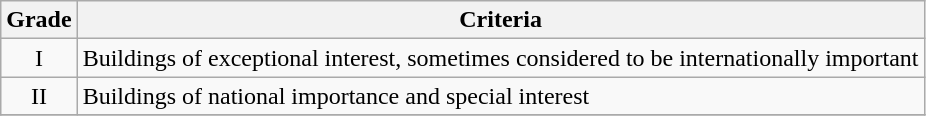<table class="wikitable" border="1">
<tr>
<th>Grade</th>
<th>Criteria</th>
</tr>
<tr>
<td align="center" >I</td>
<td>Buildings of exceptional interest, sometimes considered to be internationally important</td>
</tr>
<tr>
<td align="center" >II</td>
<td>Buildings of national importance and special interest</td>
</tr>
<tr>
</tr>
</table>
